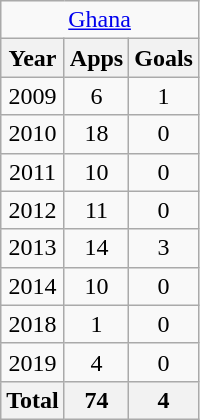<table class="wikitable" style="text-align:center">
<tr>
<td colspan="3"><a href='#'>Ghana</a></td>
</tr>
<tr>
<th>Year</th>
<th>Apps</th>
<th>Goals</th>
</tr>
<tr>
<td>2009</td>
<td>6</td>
<td>1</td>
</tr>
<tr>
<td>2010</td>
<td>18</td>
<td>0</td>
</tr>
<tr>
<td>2011</td>
<td>10</td>
<td>0</td>
</tr>
<tr>
<td>2012</td>
<td>11</td>
<td>0</td>
</tr>
<tr>
<td>2013</td>
<td>14</td>
<td>3</td>
</tr>
<tr>
<td>2014</td>
<td>10</td>
<td>0</td>
</tr>
<tr>
<td>2018</td>
<td>1</td>
<td>0</td>
</tr>
<tr>
<td>2019</td>
<td>4</td>
<td>0</td>
</tr>
<tr>
<th>Total</th>
<th>74</th>
<th>4</th>
</tr>
</table>
